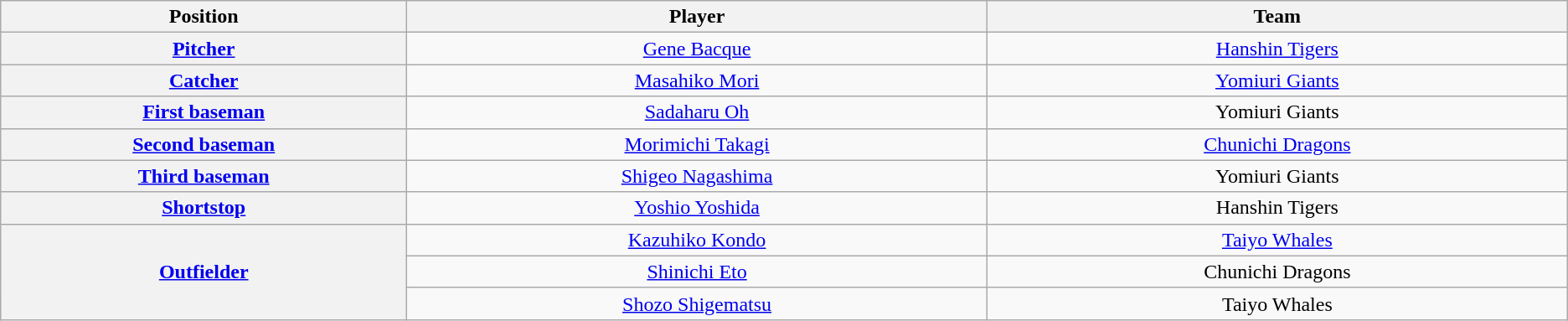<table class="wikitable" style="text-align:center;">
<tr>
<th scope="col" width="7%">Position</th>
<th scope="col" width="10%">Player</th>
<th scope="col" width="10%">Team</th>
</tr>
<tr>
<th scope="row" style="text-align:center;"><a href='#'>Pitcher</a></th>
<td><a href='#'>Gene Bacque</a></td>
<td><a href='#'>Hanshin Tigers</a></td>
</tr>
<tr>
<th scope="row" style="text-align:center;"><a href='#'>Catcher</a></th>
<td><a href='#'>Masahiko Mori</a></td>
<td><a href='#'>Yomiuri Giants</a></td>
</tr>
<tr>
<th scope="row" style="text-align:center;"><a href='#'>First baseman</a></th>
<td><a href='#'>Sadaharu Oh</a></td>
<td>Yomiuri Giants</td>
</tr>
<tr>
<th scope="row" style="text-align:center;"><a href='#'>Second baseman</a></th>
<td><a href='#'>Morimichi Takagi</a></td>
<td><a href='#'>Chunichi Dragons</a></td>
</tr>
<tr>
<th scope="row" style="text-align:center;"><a href='#'>Third baseman</a></th>
<td><a href='#'>Shigeo Nagashima</a></td>
<td>Yomiuri Giants</td>
</tr>
<tr>
<th scope="row" style="text-align:center;"><a href='#'>Shortstop</a></th>
<td><a href='#'>Yoshio Yoshida</a></td>
<td>Hanshin Tigers</td>
</tr>
<tr>
<th scope="row" style="text-align:center;" rowspan=3><a href='#'>Outfielder</a></th>
<td><a href='#'>Kazuhiko Kondo</a></td>
<td><a href='#'>Taiyo Whales</a></td>
</tr>
<tr>
<td><a href='#'>Shinichi Eto</a></td>
<td>Chunichi Dragons</td>
</tr>
<tr>
<td><a href='#'>Shozo Shigematsu</a></td>
<td>Taiyo Whales</td>
</tr>
</table>
